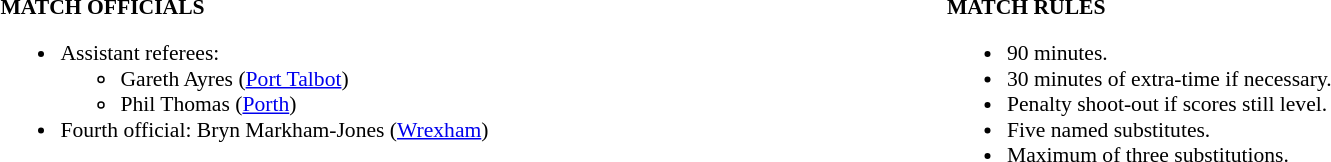<table style="width:100%; font-size:90%;">
<tr>
<td style="width:50%; vertical-align:top;"><br><strong>MATCH OFFICIALS</strong><ul><li>Assistant referees:<ul><li>Gareth Ayres (<a href='#'>Port Talbot</a>)</li><li>Phil Thomas (<a href='#'>Porth</a>)</li></ul></li><li>Fourth official: Bryn Markham-Jones (<a href='#'>Wrexham</a>)</li></ul></td>
<td style="width:50%; vertical-align:top;"><br><strong>MATCH RULES</strong><ul><li>90 minutes.</li><li>30 minutes of extra-time if necessary.</li><li>Penalty shoot-out if scores still level.</li><li>Five named substitutes.</li><li>Maximum of three substitutions.</li></ul></td>
</tr>
</table>
